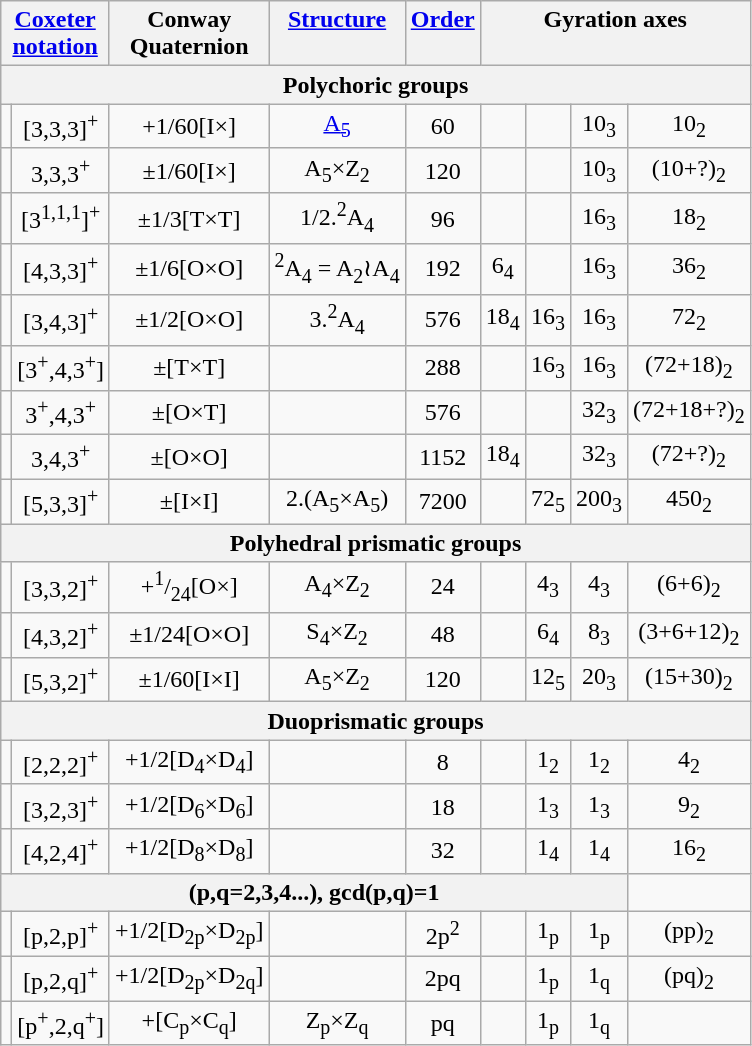<table class=wikitable>
<tr valign=top>
<th colspan=2><a href='#'>Coxeter<br>notation</a></th>
<th>Conway<br>Quaternion</th>
<th><a href='#'>Structure</a></th>
<th><a href='#'>Order</a></th>
<th colspan=4>Gyration axes</th>
</tr>
<tr>
<th colspan=9>Polychoric groups</th>
</tr>
<tr align=center>
<td></td>
<td>[3,3,3]<sup>+</sup></td>
<td>+1/60[I×]</td>
<td><a href='#'>A<sub>5</sub></a></td>
<td>60</td>
<td></td>
<td></td>
<td>10<sub>3</sub></td>
<td>10<sub>2</sub></td>
</tr>
<tr align=center>
<td></td>
<td>3,3,3<sup>+</sup></td>
<td>±1/60[I×]</td>
<td>A<sub>5</sub>×Z<sub>2</sub></td>
<td>120</td>
<td></td>
<td></td>
<td>10<sub>3</sub></td>
<td>(10+?)<sub>2</sub></td>
</tr>
<tr align=center>
<td></td>
<td>[3<sup>1,1,1</sup>]<sup>+</sup></td>
<td>±1/3[T×T]</td>
<td>1/2.<sup>2</sup>A<sub>4</sub></td>
<td>96</td>
<td></td>
<td></td>
<td>16<sub>3</sub></td>
<td>18<sub>2</sub></td>
</tr>
<tr align=center>
<td></td>
<td>[4,3,3]<sup>+</sup></td>
<td>±1/6[O×O]</td>
<td><sup>2</sup>A<sub>4</sub> = A<sub>2</sub>≀A<sub>4</sub></td>
<td>192</td>
<td>6<sub>4</sub></td>
<td></td>
<td>16<sub>3</sub></td>
<td>36<sub>2</sub></td>
</tr>
<tr align=center>
<td></td>
<td>[3,4,3]<sup>+</sup></td>
<td>±1/2[O×O]</td>
<td>3.<sup>2</sup>A<sub>4</sub></td>
<td>576</td>
<td>18<sub>4</sub></td>
<td>16<sub>3</sub></td>
<td>16<sub>3</sub></td>
<td>72<sub>2</sub></td>
</tr>
<tr align=center>
<td></td>
<td>[3<sup>+</sup>,4,3<sup>+</sup>]</td>
<td>±[T×T]</td>
<td></td>
<td>288</td>
<td></td>
<td>16<sub>3</sub></td>
<td>16<sub>3</sub></td>
<td>(72+18)<sub>2</sub></td>
</tr>
<tr align=center>
<td></td>
<td>3<sup>+</sup>,4,3<sup>+</sup></td>
<td>±[O×T]</td>
<td></td>
<td>576</td>
<td></td>
<td></td>
<td>32<sub>3</sub></td>
<td>(72+18+?)<sub>2</sub></td>
</tr>
<tr align=center>
<td></td>
<td>3,4,3<sup>+</sup></td>
<td>±[O×O]</td>
<td></td>
<td>1152</td>
<td>18<sub>4</sub></td>
<td></td>
<td>32<sub>3</sub></td>
<td>(72+?)<sub>2</sub></td>
</tr>
<tr align=center>
<td></td>
<td>[5,3,3]<sup>+</sup></td>
<td>±[I×I]</td>
<td>2.(A<sub>5</sub>×A<sub>5</sub>)</td>
<td>7200</td>
<td></td>
<td>72<sub>5</sub></td>
<td>200<sub>3</sub></td>
<td>450<sub>2</sub></td>
</tr>
<tr>
<th colspan=9>Polyhedral prismatic groups</th>
</tr>
<tr align=center>
<td></td>
<td>[3,3,2]<sup>+</sup></td>
<td>+<sup>1</sup>/<sub>24</sub>[O×]</td>
<td>A<sub>4</sub>×Z<sub>2</sub></td>
<td>24</td>
<td></td>
<td>4<sub>3</sub></td>
<td>4<sub>3</sub></td>
<td>(6+6)<sub>2</sub></td>
</tr>
<tr align=center>
<td></td>
<td>[4,3,2]<sup>+</sup></td>
<td>±1/24[O×O]</td>
<td>S<sub>4</sub>×Z<sub>2</sub></td>
<td>48</td>
<td></td>
<td>6<sub>4</sub></td>
<td>8<sub>3</sub></td>
<td>(3+6+12)<sub>2</sub></td>
</tr>
<tr align=center>
<td></td>
<td>[5,3,2]<sup>+</sup></td>
<td>±1/60[I×I]</td>
<td>A<sub>5</sub>×Z<sub>2</sub></td>
<td>120</td>
<td></td>
<td>12<sub>5</sub></td>
<td>20<sub>3</sub></td>
<td>(15+30)<sub>2</sub></td>
</tr>
<tr>
<th colspan=9>Duoprismatic groups</th>
</tr>
<tr align=center>
<td></td>
<td>[2,2,2]<sup>+</sup></td>
<td>+1/2[D<sub>4</sub>×D<sub>4</sub>]</td>
<td></td>
<td>8</td>
<td></td>
<td>1<sub>2</sub></td>
<td>1<sub>2</sub></td>
<td>4<sub>2</sub></td>
</tr>
<tr align=center>
<td></td>
<td>[3,2,3]<sup>+</sup></td>
<td>+1/2[D<sub>6</sub>×D<sub>6</sub>]</td>
<td></td>
<td>18</td>
<td></td>
<td>1<sub>3</sub></td>
<td>1<sub>3</sub></td>
<td>9<sub>2</sub></td>
</tr>
<tr align=center>
<td></td>
<td>[4,2,4]<sup>+</sup></td>
<td>+1/2[D<sub>8</sub>×D<sub>8</sub>]</td>
<td></td>
<td>32</td>
<td></td>
<td>1<sub>4</sub></td>
<td>1<sub>4</sub></td>
<td>16<sub>2</sub></td>
</tr>
<tr align=center>
<th colspan=8>(p,q=2,3,4...), gcd(p,q)=1</th>
</tr>
<tr align=center>
<td></td>
<td>[p,2,p]<sup>+</sup></td>
<td>+1/2[D<sub>2p</sub>×D<sub>2p</sub>]</td>
<td></td>
<td>2p<sup>2</sup></td>
<td></td>
<td>1<sub>p</sub></td>
<td>1<sub>p</sub></td>
<td>(pp)<sub>2</sub></td>
</tr>
<tr align=center>
<td></td>
<td>[p,2,q]<sup>+</sup></td>
<td>+1/2[D<sub>2p</sub>×D<sub>2q</sub>]</td>
<td></td>
<td>2pq</td>
<td></td>
<td>1<sub>p</sub></td>
<td>1<sub>q</sub></td>
<td>(pq)<sub>2</sub></td>
</tr>
<tr align=center>
<td></td>
<td>[p<sup>+</sup>,2,q<sup>+</sup>]</td>
<td>+[C<sub>p</sub>×C<sub>q</sub>]</td>
<td>Z<sub>p</sub>×Z<sub>q</sub></td>
<td>pq</td>
<td></td>
<td>1<sub>p</sub></td>
<td>1<sub>q</sub></td>
<td></td>
</tr>
</table>
